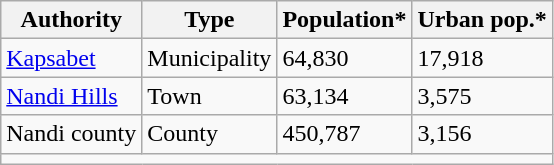<table class="wikitable">
<tr>
<th>Authority</th>
<th>Type</th>
<th>Population*</th>
<th>Urban pop.*</th>
</tr>
<tr>
<td><a href='#'>Kapsabet</a></td>
<td>Municipality</td>
<td>64,830</td>
<td>17,918</td>
</tr>
<tr>
<td><a href='#'>Nandi Hills</a></td>
<td>Town</td>
<td>63,134</td>
<td>3,575</td>
</tr>
<tr>
<td>Nandi county</td>
<td>County</td>
<td>450,787</td>
<td>3,156</td>
</tr>
<tr>
<td colspan="4"></td>
</tr>
</table>
